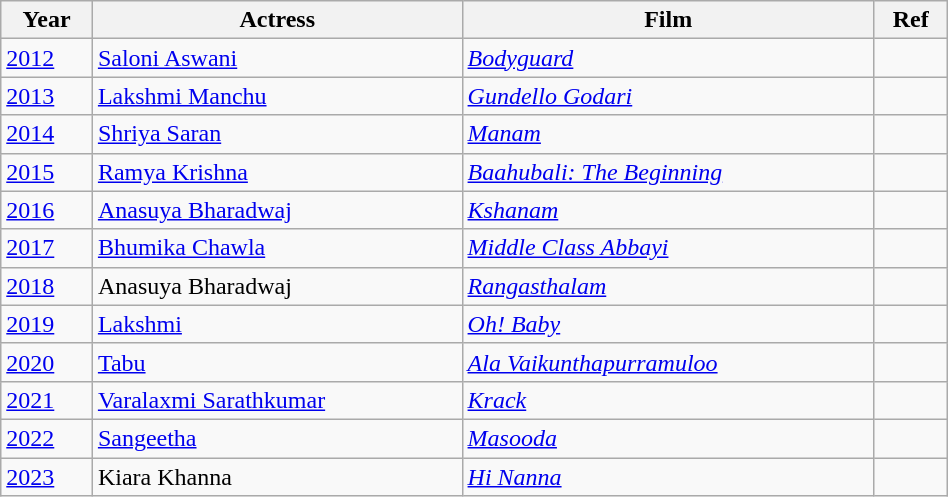<table class="wikitable sortable" style="width:50%;">
<tr>
<th>Year</th>
<th>Actress</th>
<th>Film</th>
<th>Ref</th>
</tr>
<tr>
<td><a href='#'>2012</a></td>
<td><a href='#'>Saloni Aswani</a></td>
<td><a href='#'><em>Bodyguard</em></a></td>
<td></td>
</tr>
<tr>
<td><a href='#'>2013</a></td>
<td><a href='#'>Lakshmi Manchu</a></td>
<td><em><a href='#'>Gundello Godari</a></em></td>
<td></td>
</tr>
<tr>
<td><a href='#'>2014</a></td>
<td><a href='#'>Shriya Saran</a></td>
<td><a href='#'><em>Manam</em></a></td>
<td></td>
</tr>
<tr>
<td><a href='#'>2015</a></td>
<td><a href='#'>Ramya Krishna</a></td>
<td><em><a href='#'>Baahubali: The Beginning</a></em></td>
<td></td>
</tr>
<tr>
<td><a href='#'>2016</a></td>
<td><a href='#'>Anasuya Bharadwaj</a></td>
<td><em><a href='#'>Kshanam</a></em></td>
<td></td>
</tr>
<tr>
<td><a href='#'>2017</a></td>
<td><a href='#'>Bhumika Chawla</a></td>
<td><em><a href='#'>Middle Class Abbayi</a></em></td>
<td></td>
</tr>
<tr>
<td><a href='#'>2018</a></td>
<td>Anasuya Bharadwaj</td>
<td><em><a href='#'>Rangasthalam</a></em></td>
<td></td>
</tr>
<tr>
<td><a href='#'>2019</a></td>
<td><a href='#'>Lakshmi</a></td>
<td><em><a href='#'>Oh! Baby</a></em></td>
<td></td>
</tr>
<tr>
<td><a href='#'>2020</a></td>
<td><a href='#'>Tabu</a></td>
<td><em><a href='#'>Ala Vaikunthapurramuloo</a></em></td>
<td></td>
</tr>
<tr>
<td><a href='#'>2021</a></td>
<td><a href='#'>Varalaxmi Sarathkumar</a></td>
<td><a href='#'><em>Krack</em></a></td>
<td></td>
</tr>
<tr>
<td><a href='#'>2022</a></td>
<td><a href='#'>Sangeetha</a></td>
<td><em><a href='#'>Masooda</a></em></td>
<td></td>
</tr>
<tr>
<td><a href='#'>2023</a></td>
<td>Kiara Khanna</td>
<td><em><a href='#'>Hi Nanna</a></em></td>
<td></td>
</tr>
</table>
